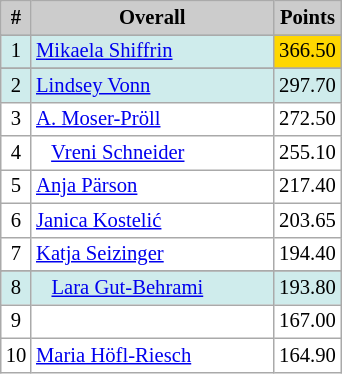<table class="wikitable plainrowheaders" style="background:#fff; font-size:86%; line-height:16px; border:grey solid 1px; border-collapse:collapse">
<tr>
<th style="background-color: #ccc;" width="10">#</th>
<th style="background-color: #ccc;" width="155">Overall</th>
<th style="background:#ccc; width:20%">Points</th>
</tr>
<tr>
</tr>
<tr style="background:#CFECEC">
<td align=center>1</td>
<td> <a href='#'>Mikaela Shiffrin</a></td>
<td bgcolor=gold align=center>366.50</td>
</tr>
<tr>
</tr>
<tr style="background:#CFECEC">
<td align=center>2</td>
<td> <a href='#'>Lindsey Vonn</a></td>
<td align=center>297.70</td>
</tr>
<tr>
<td align=center>3</td>
<td> <a href='#'>A. Moser-Pröll</a></td>
<td align=center>272.50</td>
</tr>
<tr>
<td align=center>4</td>
<td>   <a href='#'>Vreni Schneider</a></td>
<td align=center>255.10</td>
</tr>
<tr>
<td align=center>5</td>
<td> <a href='#'>Anja Pärson</a></td>
<td align=center>217.40</td>
</tr>
<tr>
<td align=center>6</td>
<td> <a href='#'>Janica Kostelić</a></td>
<td align=center>203.65</td>
</tr>
<tr>
<td align=center>7</td>
<td> <a href='#'>Katja Seizinger</a></td>
<td align=center>194.40</td>
</tr>
<tr>
</tr>
<tr style="background:#CFECEC">
<td align=center>8</td>
<td>   <a href='#'>Lara Gut-Behrami</a></td>
<td align=center>193.80</td>
</tr>
<tr>
<td align=center>9</td>
<td></td>
<td align=center>167.00</td>
</tr>
<tr>
<td align=center>10</td>
<td> <a href='#'>Maria Höfl-Riesch</a></td>
<td align=center>164.90</td>
</tr>
</table>
